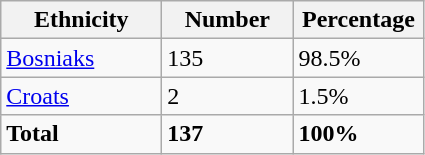<table class="wikitable">
<tr>
<th width="100px">Ethnicity</th>
<th width="80px">Number</th>
<th width="80px">Percentage</th>
</tr>
<tr>
<td><a href='#'>Bosniaks</a></td>
<td>135</td>
<td>98.5%</td>
</tr>
<tr>
<td><a href='#'>Croats</a></td>
<td>2</td>
<td>1.5%</td>
</tr>
<tr>
<td><strong>Total</strong></td>
<td><strong>137</strong></td>
<td><strong>100%</strong></td>
</tr>
</table>
